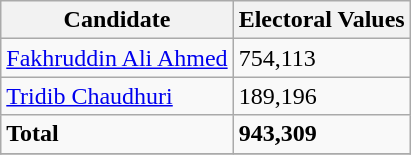<table class="wikitable">
<tr>
<th>Candidate</th>
<th>Electoral Values</th>
</tr>
<tr>
<td><a href='#'>Fakhruddin Ali Ahmed</a></td>
<td>754,113</td>
</tr>
<tr>
<td><a href='#'>Tridib Chaudhuri</a></td>
<td>189,196</td>
</tr>
<tr>
<td><strong>Total</strong></td>
<td><strong>943,309</strong></td>
</tr>
<tr>
</tr>
</table>
